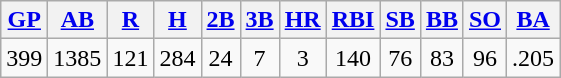<table class="wikitable">
<tr>
<th><a href='#'>GP</a></th>
<th><a href='#'>AB</a></th>
<th><a href='#'>R</a></th>
<th><a href='#'>H</a></th>
<th><a href='#'>2B</a></th>
<th><a href='#'>3B</a></th>
<th><a href='#'>HR</a></th>
<th><a href='#'>RBI</a></th>
<th><a href='#'>SB</a></th>
<th><a href='#'>BB</a></th>
<th><a href='#'>SO</a></th>
<th><a href='#'>BA</a></th>
</tr>
<tr align=center>
<td>399</td>
<td>1385</td>
<td>121</td>
<td>284</td>
<td>24</td>
<td>7</td>
<td>3</td>
<td>140</td>
<td>76</td>
<td>83</td>
<td>96</td>
<td>.205</td>
</tr>
</table>
